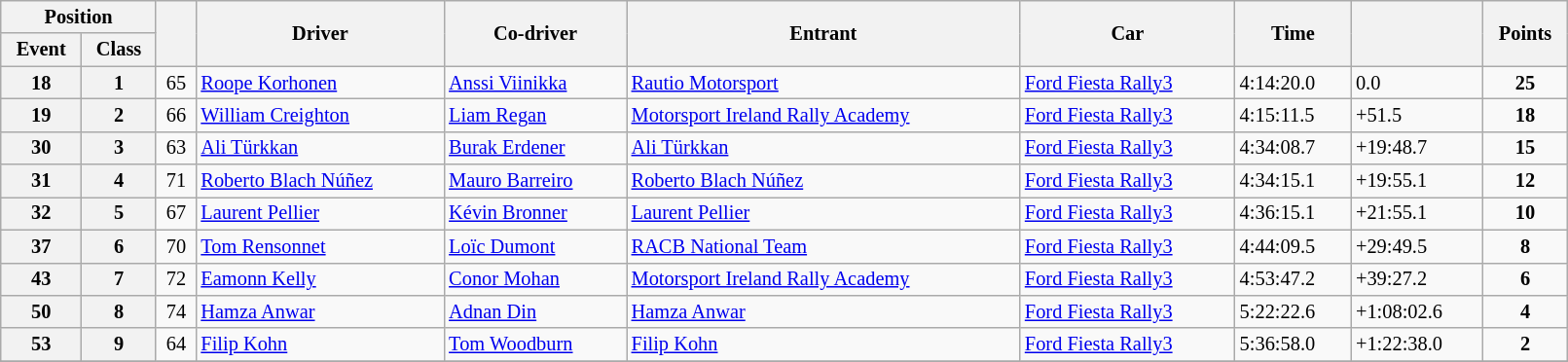<table class="wikitable" width=85% style="font-size: 85%;">
<tr>
<th colspan="2">Position</th>
<th rowspan="2"></th>
<th rowspan="2">Driver</th>
<th rowspan="2">Co-driver</th>
<th rowspan="2">Entrant</th>
<th rowspan="2">Car</th>
<th rowspan="2">Time</th>
<th rowspan="2"></th>
<th rowspan="2">Points</th>
</tr>
<tr>
<th>Event</th>
<th>Class</th>
</tr>
<tr>
<th>18</th>
<th>1</th>
<td align="center">65</td>
<td><a href='#'>Roope Korhonen</a></td>
<td><a href='#'>Anssi Viinikka</a></td>
<td><a href='#'>Rautio Motorsport</a></td>
<td><a href='#'>Ford Fiesta Rally3</a></td>
<td>4:14:20.0</td>
<td>0.0</td>
<td align="center"><strong>25</strong></td>
</tr>
<tr>
<th>19</th>
<th>2</th>
<td align="center">66</td>
<td><a href='#'>William Creighton</a></td>
<td><a href='#'>Liam Regan</a></td>
<td><a href='#'>Motorsport Ireland Rally Academy</a></td>
<td><a href='#'>Ford Fiesta Rally3</a></td>
<td>4:15:11.5</td>
<td>+51.5</td>
<td align="center"><strong>18</strong></td>
</tr>
<tr>
<th>30</th>
<th>3</th>
<td align="center">63</td>
<td><a href='#'>Ali Türkkan</a></td>
<td><a href='#'>Burak Erdener</a></td>
<td><a href='#'>Ali Türkkan</a></td>
<td><a href='#'>Ford Fiesta Rally3</a></td>
<td>4:34:08.7</td>
<td>+19:48.7</td>
<td align="center"><strong>15</strong></td>
</tr>
<tr>
<th>31</th>
<th>4</th>
<td align="center">71</td>
<td><a href='#'>Roberto Blach Núñez</a></td>
<td><a href='#'>Mauro Barreiro</a></td>
<td><a href='#'>Roberto Blach Núñez</a></td>
<td><a href='#'>Ford Fiesta Rally3</a></td>
<td>4:34:15.1</td>
<td>+19:55.1</td>
<td align="center"><strong>12</strong></td>
</tr>
<tr>
<th>32</th>
<th>5</th>
<td align="center">67</td>
<td><a href='#'>Laurent Pellier</a></td>
<td><a href='#'>Kévin Bronner</a></td>
<td><a href='#'>Laurent Pellier</a></td>
<td><a href='#'>Ford Fiesta Rally3</a></td>
<td>4:36:15.1</td>
<td>+21:55.1</td>
<td align="center"><strong>10</strong></td>
</tr>
<tr>
<th>37</th>
<th>6</th>
<td align="center">70</td>
<td><a href='#'>Tom Rensonnet</a></td>
<td><a href='#'>Loïc Dumont</a></td>
<td><a href='#'>RACB National Team</a></td>
<td><a href='#'>Ford Fiesta Rally3</a></td>
<td>4:44:09.5</td>
<td>+29:49.5</td>
<td align="center"><strong>8</strong></td>
</tr>
<tr>
<th>43</th>
<th>7</th>
<td align="center">72</td>
<td><a href='#'>Eamonn Kelly</a></td>
<td><a href='#'>Conor Mohan</a></td>
<td><a href='#'>Motorsport Ireland Rally Academy</a></td>
<td><a href='#'>Ford Fiesta Rally3</a></td>
<td>4:53:47.2</td>
<td>+39:27.2</td>
<td align="center"><strong>6</strong></td>
</tr>
<tr>
<th>50</th>
<th>8</th>
<td align="center">74</td>
<td><a href='#'>Hamza Anwar</a></td>
<td><a href='#'>Adnan Din</a></td>
<td><a href='#'>Hamza Anwar</a></td>
<td><a href='#'>Ford Fiesta Rally3</a></td>
<td>5:22:22.6</td>
<td>+1:08:02.6</td>
<td align="center"><strong>4</strong></td>
</tr>
<tr>
<th>53</th>
<th>9</th>
<td align="center">64</td>
<td><a href='#'>Filip Kohn</a></td>
<td><a href='#'>Tom Woodburn</a></td>
<td><a href='#'>Filip Kohn</a></td>
<td><a href='#'>Ford Fiesta Rally3</a></td>
<td>5:36:58.0</td>
<td>+1:22:38.0</td>
<td align="center"><strong>2</strong></td>
</tr>
<tr>
</tr>
</table>
